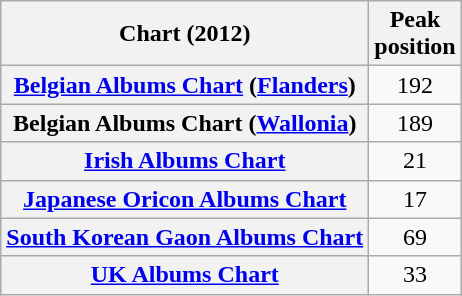<table class="wikitable sortable plainrowheaders" style="text-align:center">
<tr>
<th scope="col">Chart (2012)</th>
<th scope="col">Peak<br>position</th>
</tr>
<tr>
<th scope="row"><a href='#'>Belgian Albums Chart</a> (<a href='#'>Flanders</a>)</th>
<td>192</td>
</tr>
<tr>
<th scope="row">Belgian Albums Chart (<a href='#'>Wallonia</a>)</th>
<td>189</td>
</tr>
<tr>
<th scope="row"><a href='#'>Irish Albums Chart</a></th>
<td>21</td>
</tr>
<tr>
<th scope="row"><a href='#'>Japanese Oricon Albums Chart</a></th>
<td>17</td>
</tr>
<tr>
<th scope="row"><a href='#'>South Korean Gaon Albums Chart</a></th>
<td>69</td>
</tr>
<tr>
<th scope="row"><a href='#'>UK Albums Chart</a></th>
<td>33</td>
</tr>
</table>
